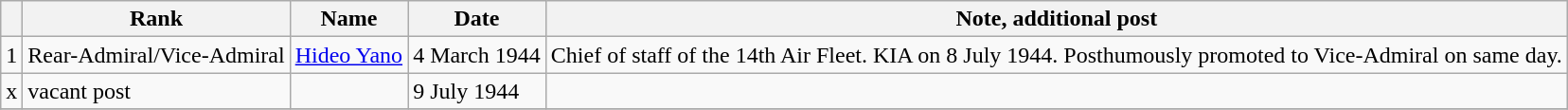<table class=wikitable>
<tr>
<th></th>
<th>Rank</th>
<th>Name</th>
<th>Date</th>
<th>Note, additional post</th>
</tr>
<tr>
<td>1</td>
<td>Rear-Admiral/Vice-Admiral</td>
<td><a href='#'>Hideo Yano</a></td>
<td>4 March 1944</td>
<td>Chief of staff of the 14th Air Fleet. KIA on 8 July 1944. Posthumously promoted to Vice-Admiral on same day.</td>
</tr>
<tr>
<td>x</td>
<td>vacant post</td>
<td></td>
<td>9 July 1944</td>
<td></td>
</tr>
<tr>
</tr>
</table>
